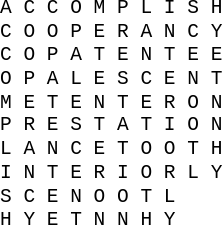<table style="font-family: monospace; margin: 0 0 0 0; line-height:90%">
<tr>
<td style="padding-left: 2em;">A C C O M P L I S H</td>
</tr>
<tr>
<td style="padding-left: 2em;">C O O P E R A N C Y</td>
</tr>
<tr>
<td style="padding-left: 2em;">C O P A T E N T E E</td>
</tr>
<tr>
<td style="padding-left: 2em;">O P A L E S C E N T</td>
</tr>
<tr>
<td style="padding-left: 2em;">M E T E N T E R O N</td>
</tr>
<tr>
<td style="padding-left: 2em;">P R E S T A T I O N</td>
</tr>
<tr>
<td style="padding-left: 2em;">L A N C E T O O T H</td>
</tr>
<tr>
<td style="padding-left: 2em;">I N T E R I O R L Y</td>
</tr>
<tr>
<td style="padding-left: 2em;">S C E N O O T L</td>
</tr>
<tr>
<td style="padding-left: 2em;">H Y E T N N H Y</td>
</tr>
</table>
